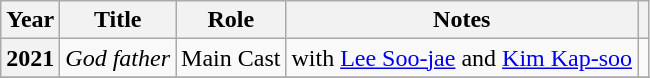<table class="wikitable sortable plainrowheaders">
<tr>
<th scope="col">Year</th>
<th scope="col">Title</th>
<th scope="col">Role</th>
<th scope="col">Notes</th>
<th scope="col" class="unsortable"></th>
</tr>
<tr>
<th scope="row">2021</th>
<td><em>God father</em></td>
<td>Main Cast</td>
<td>with <a href='#'>Lee Soo-jae</a> and <a href='#'>Kim Kap-soo</a></td>
<td></td>
</tr>
<tr>
</tr>
</table>
